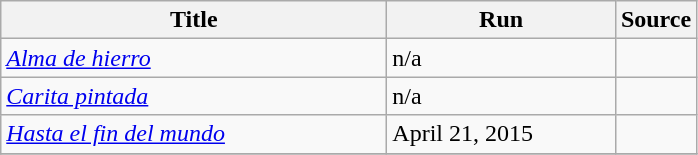<table class="wikitable sortable">
<tr>
<th width="250">Title</th>
<th width="145">Run</th>
<th width="33">Source</th>
</tr>
<tr>
<td><em><a href='#'>Alma de hierro</a></em></td>
<td>n/a</td>
<td></td>
</tr>
<tr>
<td><em><a href='#'>Carita pintada</a></em></td>
<td>n/a</td>
<td></td>
</tr>
<tr>
<td><em><a href='#'>Hasta el fin del mundo</a></em></td>
<td>April 21, 2015</td>
<td></td>
</tr>
<tr>
</tr>
</table>
